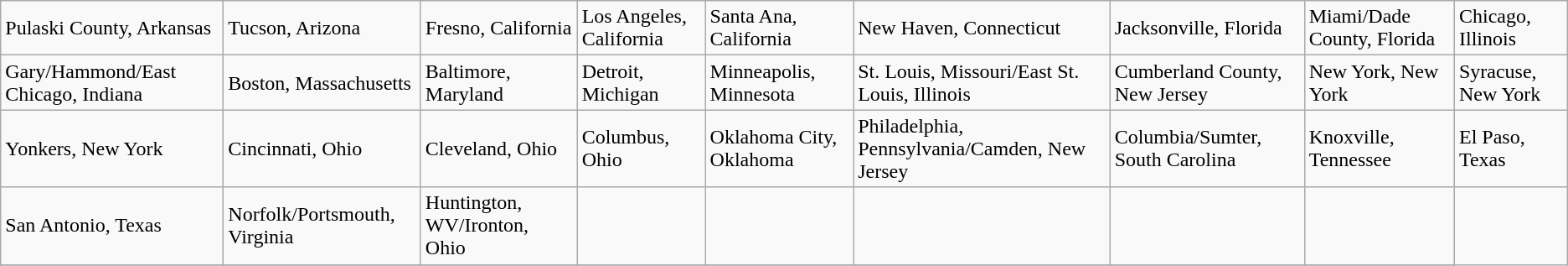<table class="wikitable">
<tr>
<td>Pulaski County, Arkansas</td>
<td>Tucson, Arizona</td>
<td>Fresno, California</td>
<td>Los Angeles, California</td>
<td>Santa Ana, California</td>
<td>New Haven, Connecticut</td>
<td>Jacksonville, Florida</td>
<td>Miami/Dade County, Florida</td>
<td>Chicago, Illinois</td>
</tr>
<tr>
<td>Gary/Hammond/East Chicago, Indiana</td>
<td>Boston, Massachusetts</td>
<td>Baltimore, Maryland</td>
<td>Detroit, Michigan</td>
<td>Minneapolis, Minnesota</td>
<td>St. Louis, Missouri/East St. Louis, Illinois</td>
<td>Cumberland County, New Jersey</td>
<td>New York, New York</td>
<td>Syracuse, New York</td>
</tr>
<tr>
<td>Yonkers, New York</td>
<td>Cincinnati, Ohio</td>
<td>Cleveland, Ohio</td>
<td>Columbus, Ohio</td>
<td>Oklahoma City, Oklahoma</td>
<td>Philadelphia, Pennsylvania/Camden, New Jersey</td>
<td>Columbia/Sumter, South Carolina</td>
<td>Knoxville, Tennessee</td>
<td>El Paso, Texas</td>
</tr>
<tr>
<td>San Antonio, Texas</td>
<td>Norfolk/Portsmouth, Virginia</td>
<td>Huntington, WV/Ironton, Ohio</td>
<td></td>
<td></td>
<td></td>
<td></td>
<td></td>
</tr>
<tr>
</tr>
</table>
